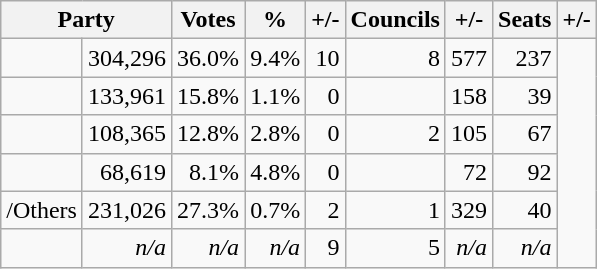<table class="wikitable" style="text-align:right;">
<tr>
<th colspan=2>Party</th>
<th scope="col">Votes</th>
<th scope="col">%</th>
<th scope="col">+/-</th>
<th scope="col">Councils</th>
<th scope="col">+/-</th>
<th scope="col">Seats</th>
<th scope="col">+/-</th>
</tr>
<tr>
<td></td>
<td>304,296</td>
<td>36.0%</td>
<td>9.4%</td>
<td>10</td>
<td> 8</td>
<td>577</td>
<td>237</td>
</tr>
<tr>
<td></td>
<td>133,961</td>
<td>15.8%</td>
<td>1.1%</td>
<td>0</td>
<td></td>
<td>158</td>
<td>39</td>
</tr>
<tr>
<td></td>
<td>108,365</td>
<td>12.8%</td>
<td>2.8%</td>
<td>0</td>
<td> 2</td>
<td>105</td>
<td>67</td>
</tr>
<tr>
<td></td>
<td>68,619</td>
<td>8.1%</td>
<td>4.8%</td>
<td>0</td>
<td></td>
<td>72</td>
<td>92</td>
</tr>
<tr>
<td>/Others</td>
<td>231,026</td>
<td>27.3%</td>
<td>0.7%</td>
<td>2</td>
<td> 1</td>
<td>329</td>
<td> 40</td>
</tr>
<tr>
<td></td>
<td><em>n/a</em></td>
<td><em>n/a</em></td>
<td><em>n/a</em></td>
<td>9</td>
<td> 5</td>
<td><em>n/a</em></td>
<td><em>n/a</em></td>
</tr>
</table>
